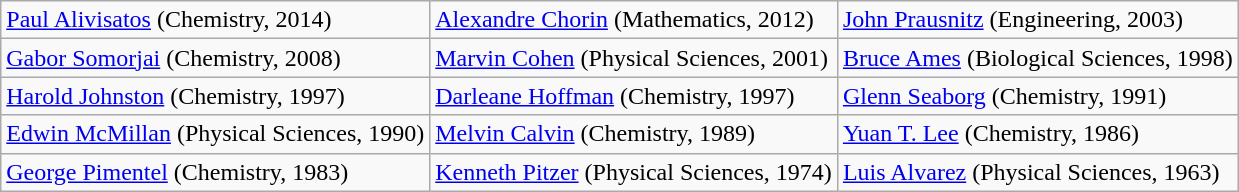<table class="wikitable">
<tr>
<td><a href='#'>Paul Alivisatos</a> (Chemistry, 2014)</td>
<td><a href='#'>Alexandre Chorin</a> (Mathematics, 2012)</td>
<td><a href='#'>John Prausnitz</a> (Engineering, 2003)</td>
</tr>
<tr>
<td><a href='#'>Gabor Somorjai</a> (Chemistry, 2008)</td>
<td><a href='#'>Marvin Cohen</a> (Physical Sciences, 2001)</td>
<td><a href='#'>Bruce Ames</a> (Biological Sciences, 1998)</td>
</tr>
<tr>
<td><a href='#'>Harold Johnston</a> (Chemistry, 1997)</td>
<td><a href='#'>Darleane Hoffman</a> (Chemistry, 1997)</td>
<td><a href='#'>Glenn Seaborg</a> (Chemistry, 1991)</td>
</tr>
<tr>
<td><a href='#'>Edwin McMillan</a> (Physical Sciences, 1990)</td>
<td><a href='#'>Melvin Calvin</a> (Chemistry, 1989)</td>
<td><a href='#'>Yuan T. Lee</a> (Chemistry, 1986)</td>
</tr>
<tr>
<td><a href='#'>George Pimentel</a> (Chemistry, 1983)</td>
<td><a href='#'>Kenneth Pitzer</a> (Physical Sciences, 1974)</td>
<td><a href='#'>Luis Alvarez</a> (Physical Sciences, 1963)</td>
</tr>
</table>
